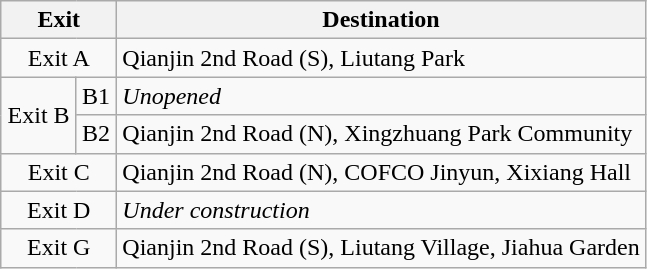<table class="wikitable">
<tr>
<th style="width:70px" colspan=2>Exit</th>
<th>Destination</th>
</tr>
<tr>
<td align=center colspan=2>Exit A</td>
<td>Qianjin 2nd Road (S), Liutang Park</td>
</tr>
<tr>
<td align=center rowspan=2>Exit B</td>
<td>B1</td>
<td><em>Unopened</em></td>
</tr>
<tr>
<td>B2</td>
<td>Qianjin 2nd Road (N), Xingzhuang Park Community</td>
</tr>
<tr>
<td align=center colspan=2>Exit C</td>
<td>Qianjin 2nd Road (N), COFCO Jinyun, Xixiang Hall</td>
</tr>
<tr>
<td align=center colspan=2>Exit D</td>
<td><em>Under construction</em></td>
</tr>
<tr>
<td align=center colspan=2>Exit G</td>
<td>Qianjin 2nd Road (S), Liutang Village, Jiahua Garden</td>
</tr>
</table>
